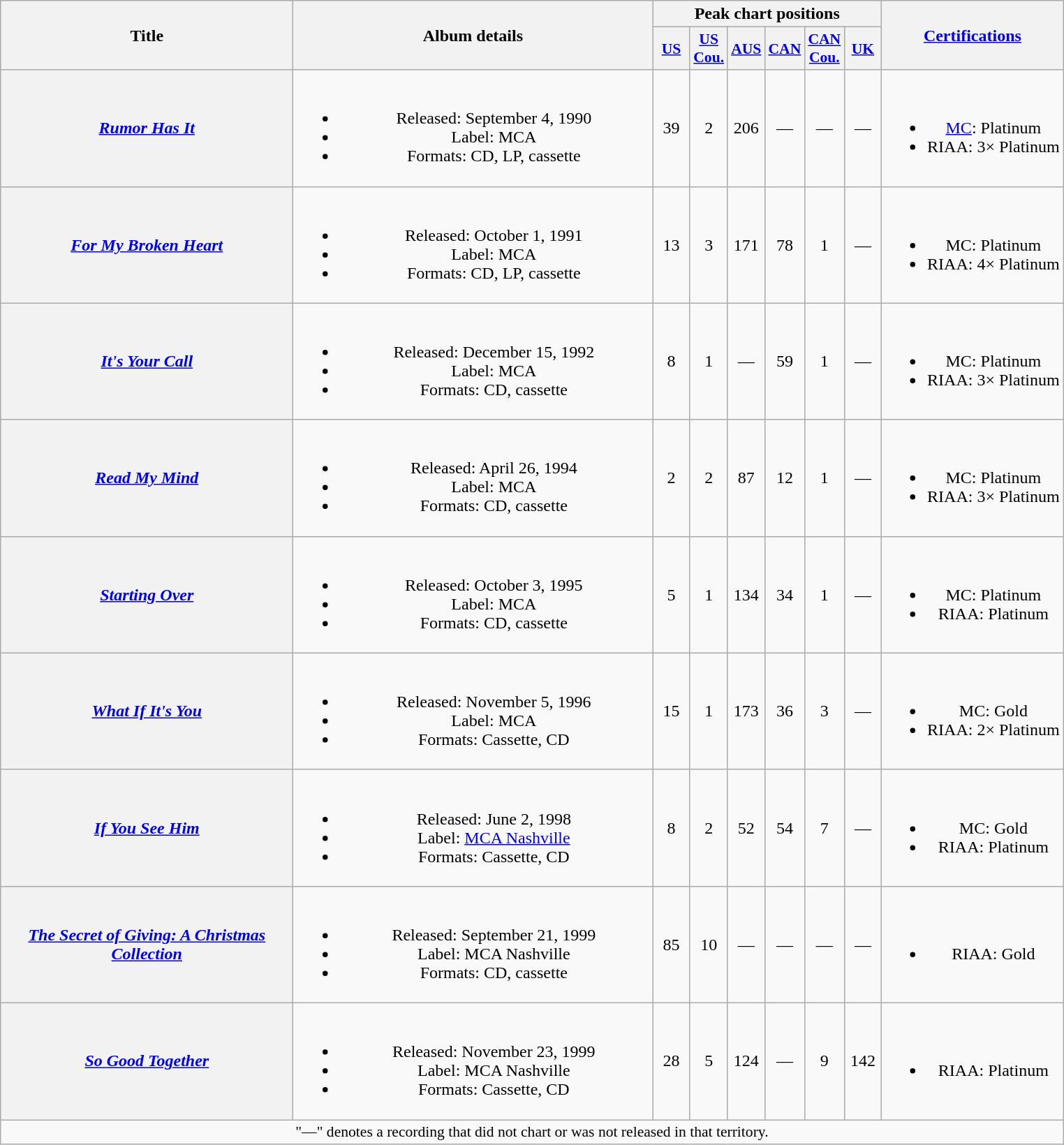<table class="wikitable plainrowheaders" style="text-align:center;" border="1">
<tr>
<th scope="col" rowspan="2" style="width:17em;">Title</th>
<th scope="col" rowspan="2" style="width:21em;">Album details</th>
<th scope="col" colspan="6">Peak chart positions</th>
<th scope="col" rowspan="2"><a href='#'>Certifications</a></th>
</tr>
<tr>
<th scope="col" style="width:2em;font-size:90%;"><a href='#'>US</a><br></th>
<th scope="col" style="width:2em;font-size:90%;"><a href='#'>US<br>Cou.</a><br></th>
<th scope="col" style="width:2em;font-size:90%;"><a href='#'>AUS</a><br></th>
<th scope="col" style="width:2em;font-size:90%;"><a href='#'>CAN</a><br></th>
<th scope="col" style="width:2em;font-size:90%;"><a href='#'>CAN<br>Cou.</a><br></th>
<th scope="col" style="width:2em;font-size:90%;"><a href='#'>UK</a><br></th>
</tr>
<tr>
<th scope="row"><em><a href='#'>Rumor Has It</a></em></th>
<td><br><ul><li>Released: September 4, 1990</li><li>Label: MCA</li><li>Formats: CD, LP, cassette</li></ul></td>
<td>39</td>
<td>2</td>
<td>206</td>
<td>—</td>
<td>—</td>
<td>—</td>
<td><br><ul><li><a href='#'>MC</a>: Platinum</li><li>RIAA: 3× Platinum</li></ul></td>
</tr>
<tr>
<th scope="row"><em><a href='#'>For My Broken Heart</a></em></th>
<td><br><ul><li>Released: October 1, 1991</li><li>Label: MCA</li><li>Formats: CD, LP, cassette</li></ul></td>
<td>13</td>
<td>3</td>
<td>171</td>
<td>78</td>
<td>1</td>
<td>—</td>
<td><br><ul><li>MC: Platinum</li><li>RIAA: 4× Platinum</li></ul></td>
</tr>
<tr>
<th scope="row"><em><a href='#'>It's Your Call</a></em></th>
<td><br><ul><li>Released: December 15, 1992</li><li>Label: MCA</li><li>Formats: CD, cassette</li></ul></td>
<td>8</td>
<td>1</td>
<td>—</td>
<td>59</td>
<td>1</td>
<td>—</td>
<td><br><ul><li>MC: Platinum</li><li>RIAA: 3× Platinum</li></ul></td>
</tr>
<tr>
<th scope="row"><em><a href='#'>Read My Mind</a></em></th>
<td><br><ul><li>Released: April 26, 1994</li><li>Label: MCA</li><li>Formats: CD, cassette</li></ul></td>
<td>2</td>
<td>2</td>
<td>87</td>
<td>12</td>
<td>1</td>
<td>—</td>
<td><br><ul><li>MC: Platinum</li><li>RIAA: 3× Platinum</li></ul></td>
</tr>
<tr>
<th scope="row"><em><a href='#'>Starting Over</a></em></th>
<td><br><ul><li>Released: October 3, 1995</li><li>Label: MCA</li><li>Formats: CD, cassette</li></ul></td>
<td>5</td>
<td>1</td>
<td>134</td>
<td>34</td>
<td>1</td>
<td>—</td>
<td><br><ul><li>MC: Platinum</li><li>RIAA: Platinum</li></ul></td>
</tr>
<tr>
<th scope="row"><em><a href='#'>What If It's You</a></em></th>
<td><br><ul><li>Released: November 5, 1996</li><li>Label: MCA</li><li>Formats: Cassette, CD</li></ul></td>
<td>15</td>
<td>1</td>
<td>173</td>
<td>36</td>
<td>3</td>
<td>—</td>
<td><br><ul><li>MC: Gold</li><li>RIAA: 2× Platinum</li></ul></td>
</tr>
<tr>
<th scope="row"><em><a href='#'>If You See Him</a></em></th>
<td><br><ul><li>Released: June 2, 1998</li><li>Label: <a href='#'>MCA Nashville</a></li><li>Formats: Cassette, CD</li></ul></td>
<td>8</td>
<td>2</td>
<td>52</td>
<td>54</td>
<td>7</td>
<td>—</td>
<td><br><ul><li>MC: Gold</li><li>RIAA: Platinum</li></ul></td>
</tr>
<tr>
<th scope="row"><em><a href='#'>The Secret of Giving: A Christmas<br>Collection</a></em></th>
<td><br><ul><li>Released: September 21, 1999</li><li>Label: MCA Nashville</li><li>Formats: CD, cassette</li></ul></td>
<td>85</td>
<td>10</td>
<td>—</td>
<td>—</td>
<td>—</td>
<td>—</td>
<td><br><ul><li>RIAA: Gold</li></ul></td>
</tr>
<tr>
<th scope="row"><em><a href='#'>So Good Together</a></em></th>
<td><br><ul><li>Released: November 23, 1999</li><li>Label: MCA Nashville</li><li>Formats: Cassette, CD</li></ul></td>
<td>28</td>
<td>5</td>
<td>124</td>
<td>—</td>
<td>9</td>
<td>142</td>
<td><br><ul><li>RIAA: Platinum</li></ul></td>
</tr>
<tr>
<td colspan="9" style="font-size:90%">"—" denotes a recording that did not chart or was not released in that territory.</td>
</tr>
</table>
